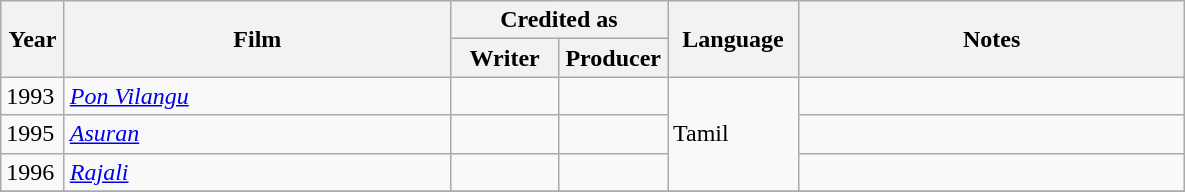<table class="wikitable sortable">
<tr>
<th rowspan="2" style="width:35px;">Year</th>
<th rowspan="2" style="width:250px;">Film</th>
<th colspan="2">Credited as</th>
<th rowspan="2" style="text-align:center; width:80px;">Language</th>
<th rowspan="2"  style="text-align:center; width:250px;" class="unsortable">Notes</th>
</tr>
<tr>
<th width=65>Writer</th>
<th width=65>Producer</th>
</tr>
<tr>
<td>1993</td>
<td><em><a href='#'>Pon Vilangu</a></em></td>
<td style="text-align:center;"></td>
<td style="text-align:center;"></td>
<td rowspan="3">Tamil</td>
<td></td>
</tr>
<tr>
<td>1995</td>
<td><em><a href='#'>Asuran</a></em></td>
<td style="text-align:center;"></td>
<td style="text-align:center;"></td>
<td></td>
</tr>
<tr>
<td>1996</td>
<td><em><a href='#'>Rajali</a></em></td>
<td style="text-align:center;"></td>
<td style="text-align:center;"></td>
<td></td>
</tr>
<tr>
</tr>
</table>
